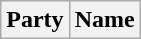<table class="wikitable sortable mw-collapsible mw-collapsed">
<tr>
<th colspan="2">Party</th>
<th>Name</th>
</tr>
</table>
